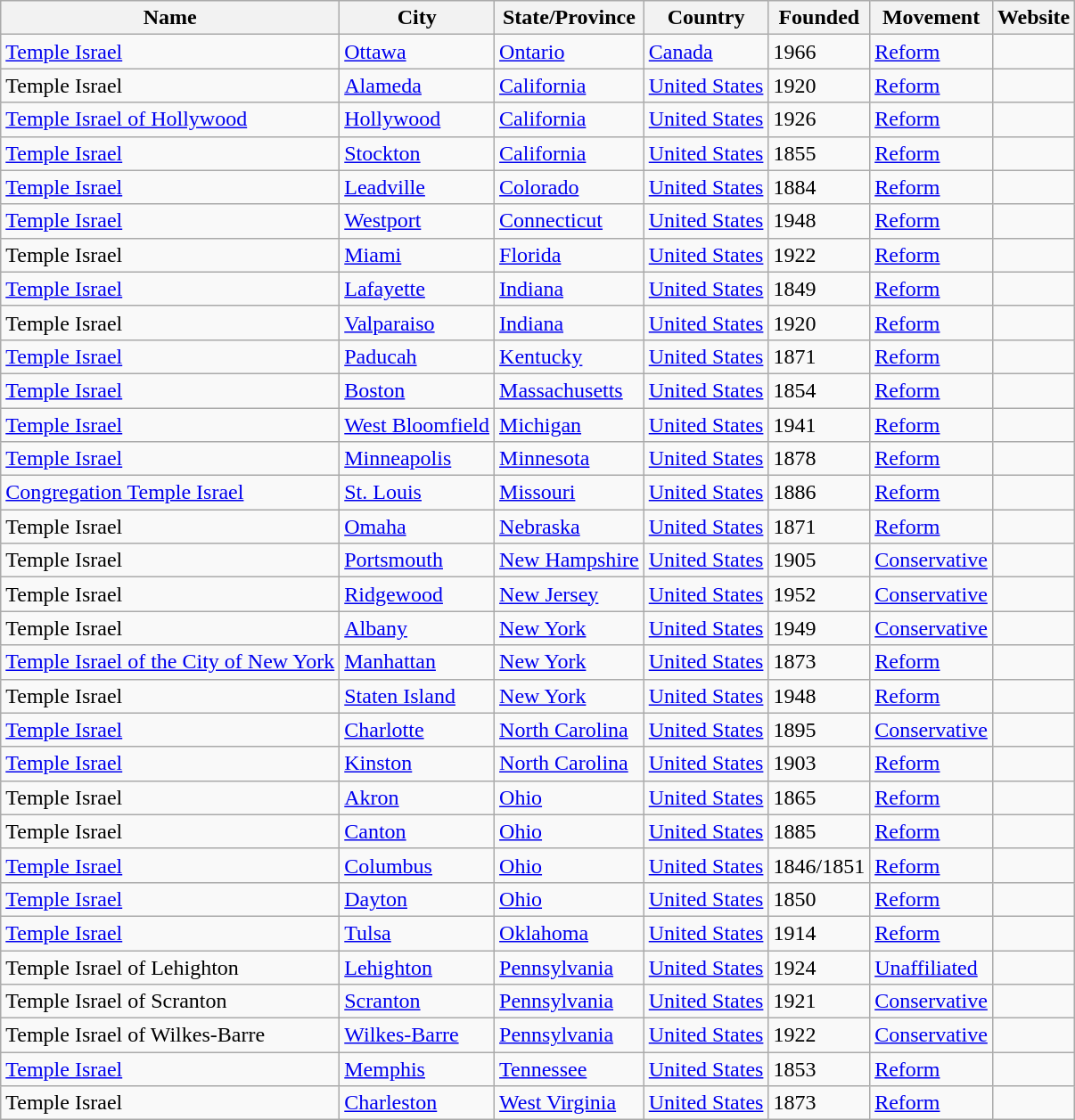<table class="wikitable sortable" style="text-align:left;">
<tr>
<th>Name</th>
<th>City</th>
<th>State/Province</th>
<th>Country</th>
<th>Founded</th>
<th>Movement</th>
<th>Website</th>
</tr>
<tr>
<td><a href='#'>Temple Israel</a></td>
<td><a href='#'>Ottawa</a></td>
<td><a href='#'>Ontario</a></td>
<td><a href='#'>Canada</a></td>
<td>1966</td>
<td><a href='#'>Reform</a></td>
<td></td>
</tr>
<tr>
<td>Temple Israel</td>
<td><a href='#'>Alameda</a></td>
<td><a href='#'>California</a></td>
<td><a href='#'>United States</a></td>
<td>1920</td>
<td><a href='#'>Reform</a></td>
<td></td>
</tr>
<tr>
<td><a href='#'>Temple Israel of Hollywood</a></td>
<td><a href='#'>Hollywood</a></td>
<td><a href='#'>California</a></td>
<td><a href='#'>United States</a></td>
<td>1926</td>
<td><a href='#'>Reform</a></td>
<td></td>
</tr>
<tr>
<td><a href='#'>Temple Israel</a></td>
<td><a href='#'>Stockton</a></td>
<td><a href='#'>California</a></td>
<td><a href='#'>United States</a></td>
<td>1855</td>
<td><a href='#'>Reform</a></td>
<td></td>
</tr>
<tr>
<td><a href='#'>Temple Israel</a></td>
<td><a href='#'>Leadville</a></td>
<td><a href='#'>Colorado</a></td>
<td><a href='#'>United States</a></td>
<td>1884</td>
<td><a href='#'>Reform</a></td>
<td></td>
</tr>
<tr>
<td><a href='#'>Temple Israel</a></td>
<td><a href='#'>Westport</a></td>
<td><a href='#'>Connecticut</a></td>
<td><a href='#'>United States</a></td>
<td>1948</td>
<td><a href='#'>Reform</a></td>
<td></td>
</tr>
<tr>
<td>Temple Israel</td>
<td><a href='#'>Miami</a></td>
<td><a href='#'>Florida</a></td>
<td><a href='#'>United States</a></td>
<td>1922</td>
<td><a href='#'>Reform</a></td>
<td></td>
</tr>
<tr>
<td><a href='#'>Temple Israel</a></td>
<td><a href='#'>Lafayette</a></td>
<td><a href='#'>Indiana</a></td>
<td><a href='#'>United States</a></td>
<td>1849</td>
<td><a href='#'>Reform</a></td>
<td></td>
</tr>
<tr>
<td>Temple Israel</td>
<td><a href='#'>Valparaiso</a></td>
<td><a href='#'>Indiana</a></td>
<td><a href='#'>United States</a></td>
<td>1920</td>
<td><a href='#'>Reform</a></td>
<td></td>
</tr>
<tr>
<td><a href='#'>Temple Israel</a></td>
<td><a href='#'>Paducah</a></td>
<td><a href='#'>Kentucky</a></td>
<td><a href='#'>United States</a></td>
<td>1871</td>
<td><a href='#'>Reform</a></td>
<td></td>
</tr>
<tr>
<td><a href='#'>Temple Israel</a></td>
<td><a href='#'>Boston</a></td>
<td><a href='#'>Massachusetts</a></td>
<td><a href='#'>United States</a></td>
<td>1854</td>
<td><a href='#'>Reform</a></td>
<td></td>
</tr>
<tr>
<td><a href='#'>Temple Israel</a></td>
<td><a href='#'>West Bloomfield</a></td>
<td><a href='#'>Michigan</a></td>
<td><a href='#'>United States</a></td>
<td>1941</td>
<td><a href='#'>Reform</a></td>
<td></td>
</tr>
<tr>
<td><a href='#'>Temple Israel</a></td>
<td><a href='#'>Minneapolis</a></td>
<td><a href='#'>Minnesota</a></td>
<td><a href='#'>United States</a></td>
<td>1878</td>
<td><a href='#'>Reform</a></td>
<td></td>
</tr>
<tr>
<td><a href='#'>Congregation Temple Israel</a></td>
<td><a href='#'>St. Louis</a></td>
<td><a href='#'>Missouri</a></td>
<td><a href='#'>United States</a></td>
<td>1886</td>
<td><a href='#'>Reform</a></td>
<td></td>
</tr>
<tr>
<td>Temple Israel</td>
<td><a href='#'>Omaha</a></td>
<td><a href='#'>Nebraska</a></td>
<td><a href='#'>United States</a></td>
<td>1871</td>
<td><a href='#'>Reform</a></td>
<td></td>
</tr>
<tr>
<td>Temple Israel</td>
<td><a href='#'>Portsmouth</a></td>
<td><a href='#'>New Hampshire</a></td>
<td><a href='#'>United States</a></td>
<td>1905</td>
<td><a href='#'>Conservative</a></td>
<td></td>
</tr>
<tr>
<td>Temple Israel</td>
<td><a href='#'>Ridgewood</a></td>
<td><a href='#'>New Jersey</a></td>
<td><a href='#'>United States</a></td>
<td>1952</td>
<td><a href='#'>Conservative</a></td>
<td></td>
</tr>
<tr>
<td>Temple Israel</td>
<td><a href='#'>Albany</a></td>
<td><a href='#'>New York</a></td>
<td><a href='#'>United States</a></td>
<td>1949</td>
<td><a href='#'>Conservative</a></td>
<td></td>
</tr>
<tr>
<td><a href='#'>Temple Israel of the City of New York</a></td>
<td><a href='#'>Manhattan</a></td>
<td><a href='#'>New York</a></td>
<td><a href='#'>United States</a></td>
<td>1873</td>
<td><a href='#'>Reform</a></td>
<td></td>
</tr>
<tr>
<td>Temple Israel</td>
<td><a href='#'>Staten Island</a></td>
<td><a href='#'>New York</a></td>
<td><a href='#'>United States</a></td>
<td>1948</td>
<td><a href='#'>Reform</a></td>
<td></td>
</tr>
<tr>
<td><a href='#'>Temple Israel</a></td>
<td><a href='#'>Charlotte</a></td>
<td><a href='#'>North Carolina</a></td>
<td><a href='#'>United States</a></td>
<td>1895</td>
<td><a href='#'>Conservative</a></td>
<td></td>
</tr>
<tr>
<td><a href='#'>Temple Israel</a></td>
<td><a href='#'>Kinston</a></td>
<td><a href='#'>North Carolina</a></td>
<td><a href='#'>United States</a></td>
<td>1903</td>
<td><a href='#'>Reform</a></td>
<td></td>
</tr>
<tr>
<td>Temple Israel</td>
<td><a href='#'>Akron</a></td>
<td><a href='#'>Ohio</a></td>
<td><a href='#'>United States</a></td>
<td>1865</td>
<td><a href='#'>Reform</a></td>
<td></td>
</tr>
<tr>
<td>Temple Israel</td>
<td><a href='#'>Canton</a></td>
<td><a href='#'>Ohio</a></td>
<td><a href='#'>United States</a></td>
<td>1885</td>
<td><a href='#'>Reform</a></td>
<td></td>
</tr>
<tr>
<td><a href='#'>Temple Israel</a></td>
<td><a href='#'>Columbus</a></td>
<td><a href='#'>Ohio</a></td>
<td><a href='#'>United States</a></td>
<td>1846/1851</td>
<td><a href='#'>Reform</a></td>
<td></td>
</tr>
<tr>
<td><a href='#'>Temple Israel</a></td>
<td><a href='#'>Dayton</a></td>
<td><a href='#'>Ohio</a></td>
<td><a href='#'>United States</a></td>
<td>1850</td>
<td><a href='#'>Reform</a></td>
<td></td>
</tr>
<tr>
<td><a href='#'>Temple Israel</a></td>
<td><a href='#'>Tulsa</a></td>
<td><a href='#'>Oklahoma</a></td>
<td><a href='#'>United States</a></td>
<td>1914</td>
<td><a href='#'>Reform</a></td>
<td></td>
</tr>
<tr>
<td>Temple Israel of Lehighton</td>
<td><a href='#'>Lehighton</a></td>
<td><a href='#'>Pennsylvania</a></td>
<td><a href='#'>United States</a></td>
<td>1924</td>
<td><a href='#'>Unaffiliated</a></td>
<td></td>
</tr>
<tr>
<td>Temple Israel of Scranton</td>
<td><a href='#'>Scranton</a></td>
<td><a href='#'>Pennsylvania</a></td>
<td><a href='#'>United States</a></td>
<td>1921</td>
<td><a href='#'>Conservative</a></td>
<td></td>
</tr>
<tr>
<td>Temple Israel of Wilkes-Barre</td>
<td><a href='#'>Wilkes-Barre</a></td>
<td><a href='#'>Pennsylvania</a></td>
<td><a href='#'>United States</a></td>
<td>1922</td>
<td><a href='#'>Conservative</a></td>
<td></td>
</tr>
<tr>
<td><a href='#'>Temple Israel</a></td>
<td><a href='#'>Memphis</a></td>
<td><a href='#'>Tennessee</a></td>
<td><a href='#'>United States</a></td>
<td>1853</td>
<td><a href='#'>Reform</a></td>
<td></td>
</tr>
<tr>
<td>Temple Israel</td>
<td><a href='#'>Charleston</a></td>
<td><a href='#'>West Virginia</a></td>
<td><a href='#'>United States</a></td>
<td>1873</td>
<td><a href='#'>Reform</a></td>
<td></td>
</tr>
</table>
